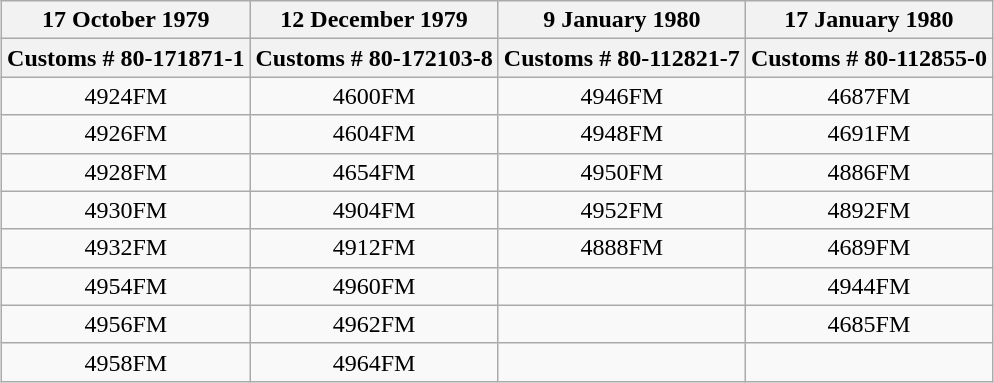<table class="wikitable" style="text-align:center; margin-left:auto; margin-right:auto">
<tr>
<th>17 October 1979</th>
<th>12 December 1979</th>
<th>9 January 1980</th>
<th>17 January 1980</th>
</tr>
<tr>
<th>Customs # 80-171871-1</th>
<th>Customs # 80-172103-8</th>
<th>Customs # 80-112821-7</th>
<th>Customs # 80-112855-0</th>
</tr>
<tr>
<td>4924FM</td>
<td>4600FM</td>
<td>4946FM</td>
<td>4687FM</td>
</tr>
<tr>
<td>4926FM</td>
<td>4604FM</td>
<td>4948FM</td>
<td>4691FM</td>
</tr>
<tr>
<td>4928FM</td>
<td>4654FM</td>
<td>4950FM</td>
<td>4886FM</td>
</tr>
<tr>
<td>4930FM</td>
<td>4904FM</td>
<td>4952FM</td>
<td>4892FM</td>
</tr>
<tr>
<td>4932FM</td>
<td>4912FM</td>
<td>4888FM</td>
<td>4689FM</td>
</tr>
<tr>
<td>4954FM</td>
<td>4960FM</td>
<td></td>
<td>4944FM</td>
</tr>
<tr>
<td>4956FM</td>
<td>4962FM</td>
<td></td>
<td>4685FM</td>
</tr>
<tr>
<td>4958FM</td>
<td>4964FM</td>
<td></td>
<td></td>
</tr>
</table>
